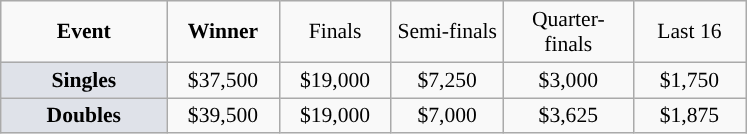<table class=wikitable style="font-size:90%;text-align:center">
<tr>
<td style="width:104px;"><strong>Event</strong></td>
<td style="width:68px;"><strong>Winner</strong></td>
<td style="width:68px;">Finals</td>
<td style="width:68px;">Semi-finals</td>
<td style="width:80px;">Quarter-finals</td>
<td style="width:68px;">Last 16</td>
</tr>
<tr>
<td style="background:#dfe2e9;"><strong>Singles</strong></td>
<td>$37,500</td>
<td>$19,000</td>
<td>$7,250</td>
<td>$3,000</td>
<td>$1,750</td>
</tr>
<tr>
<td style="background:#dfe2e9;"><strong>Doubles</strong></td>
<td>$39,500</td>
<td>$19,000</td>
<td>$7,000</td>
<td>$3,625</td>
<td>$1,875</td>
</tr>
</table>
